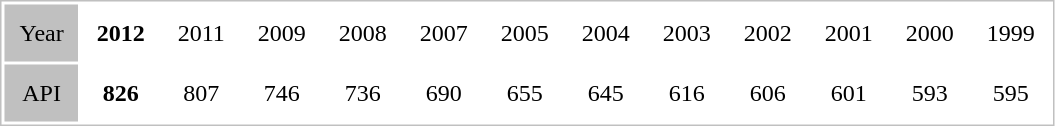<table cellpadding="10" style="text-align: center; border: 1px solid silver;">
<tr>
<td bgcolor="silver">Year</td>
<td><strong>2012</strong></td>
<td>2011</td>
<td>2009</td>
<td>2008</td>
<td>2007</td>
<td>2005</td>
<td>2004</td>
<td>2003</td>
<td>2002</td>
<td>2001</td>
<td>2000</td>
<td>1999</td>
</tr>
<tr>
<td bgcolor="silver">API</td>
<td><strong>826</strong></td>
<td>807</td>
<td>746</td>
<td>736</td>
<td>690</td>
<td>655</td>
<td>645</td>
<td>616</td>
<td>606</td>
<td>601</td>
<td>593</td>
<td>595</td>
</tr>
</table>
